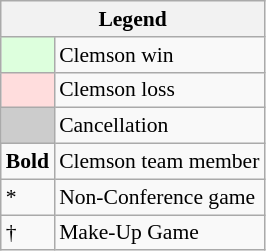<table class="wikitable" style="font-size:90%">
<tr>
<th colspan=2>Legend</th>
</tr>
<tr>
<td style="background:#ddffdd"> </td>
<td>Clemson win</td>
</tr>
<tr>
<td style="background:#ffdddd"> </td>
<td>Clemson loss</td>
</tr>
<tr>
<td style="background:#cccccc"> </td>
<td>Cancellation</td>
</tr>
<tr>
<td><strong>Bold</strong></td>
<td>Clemson team member</td>
</tr>
<tr>
<td>*</td>
<td>Non-Conference game</td>
</tr>
<tr>
<td>†</td>
<td>Make-Up Game</td>
</tr>
</table>
